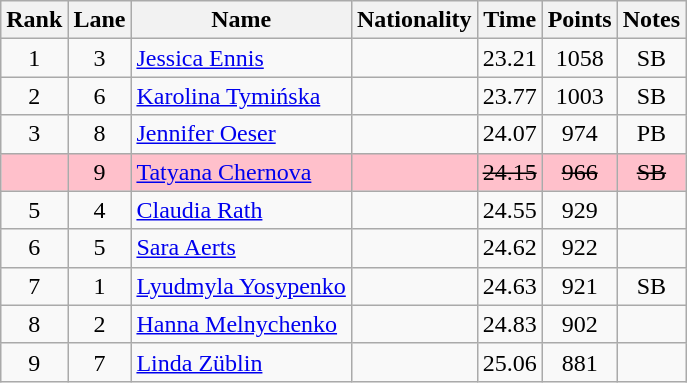<table class="wikitable sortable" style="text-align:center">
<tr>
<th>Rank</th>
<th>Lane</th>
<th>Name</th>
<th>Nationality</th>
<th>Time</th>
<th>Points</th>
<th>Notes</th>
</tr>
<tr>
<td>1</td>
<td>3</td>
<td align="left"><a href='#'>Jessica Ennis</a></td>
<td align=left></td>
<td>23.21</td>
<td>1058</td>
<td>SB</td>
</tr>
<tr>
<td>2</td>
<td>6</td>
<td align="left"><a href='#'>Karolina Tymińska</a></td>
<td align=left></td>
<td>23.77</td>
<td>1003</td>
<td>SB</td>
</tr>
<tr>
<td>3</td>
<td>8</td>
<td align="left"><a href='#'>Jennifer Oeser</a></td>
<td align=left></td>
<td>24.07</td>
<td>974</td>
<td>PB</td>
</tr>
<tr bgcolor=pink>
<td></td>
<td>9</td>
<td align="left"><a href='#'>Tatyana Chernova</a></td>
<td align=left></td>
<td><s>24.15 </s></td>
<td><s>966</s></td>
<td><s>SB</s></td>
</tr>
<tr>
<td>5</td>
<td>4</td>
<td align="left"><a href='#'>Claudia Rath</a></td>
<td align=left></td>
<td>24.55</td>
<td>929</td>
<td></td>
</tr>
<tr>
<td>6</td>
<td>5</td>
<td align="left"><a href='#'>Sara Aerts</a></td>
<td align=left></td>
<td>24.62</td>
<td>922</td>
<td></td>
</tr>
<tr>
<td>7</td>
<td>1</td>
<td align="left"><a href='#'>Lyudmyla Yosypenko</a></td>
<td align=left></td>
<td>24.63</td>
<td>921</td>
<td>SB</td>
</tr>
<tr>
<td>8</td>
<td>2</td>
<td align="left"><a href='#'>Hanna Melnychenko</a></td>
<td align=left></td>
<td>24.83</td>
<td>902</td>
<td></td>
</tr>
<tr>
<td>9</td>
<td>7</td>
<td align="left"><a href='#'>Linda Züblin</a></td>
<td align=left></td>
<td>25.06</td>
<td>881</td>
<td></td>
</tr>
</table>
